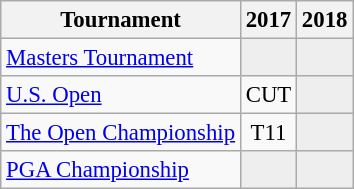<table class="wikitable" style="font-size:95%;text-align:center;">
<tr>
<th>Tournament</th>
<th>2017</th>
<th>2018</th>
</tr>
<tr>
<td align=left><a href='#'>Masters Tournament</a></td>
<td style="background:#eeeeee;"></td>
<td style="background:#eeeeee;"></td>
</tr>
<tr>
<td align=left><a href='#'>U.S. Open</a></td>
<td>CUT</td>
<td style="background:#eeeeee;"></td>
</tr>
<tr>
<td align=left><a href='#'>The Open Championship</a></td>
<td>T11</td>
<td style="background:#eeeeee;"></td>
</tr>
<tr>
<td align=left><a href='#'>PGA Championship</a></td>
<td style="background:#eeeeee;"></td>
<td style="background:#eeeeee;"></td>
</tr>
</table>
